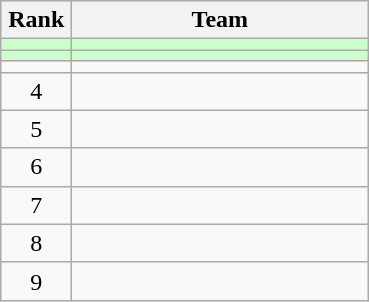<table class="wikitable" style="text-align: center;">
<tr>
<th width="40">Rank</th>
<th width="190">Team</th>
</tr>
<tr bgcolor="ccffcc">
<td></td>
<td align="left"></td>
</tr>
<tr bgcolor="ccffcc">
<td></td>
<td align="left"></td>
</tr>
<tr>
<td></td>
<td align="left"></td>
</tr>
<tr>
<td>4</td>
<td align="left"></td>
</tr>
<tr>
<td>5</td>
<td align="left"></td>
</tr>
<tr>
<td>6</td>
<td align="left"></td>
</tr>
<tr>
<td>7</td>
<td align="left"></td>
</tr>
<tr>
<td>8</td>
<td align="left"></td>
</tr>
<tr>
<td>9</td>
<td align="left"></td>
</tr>
</table>
